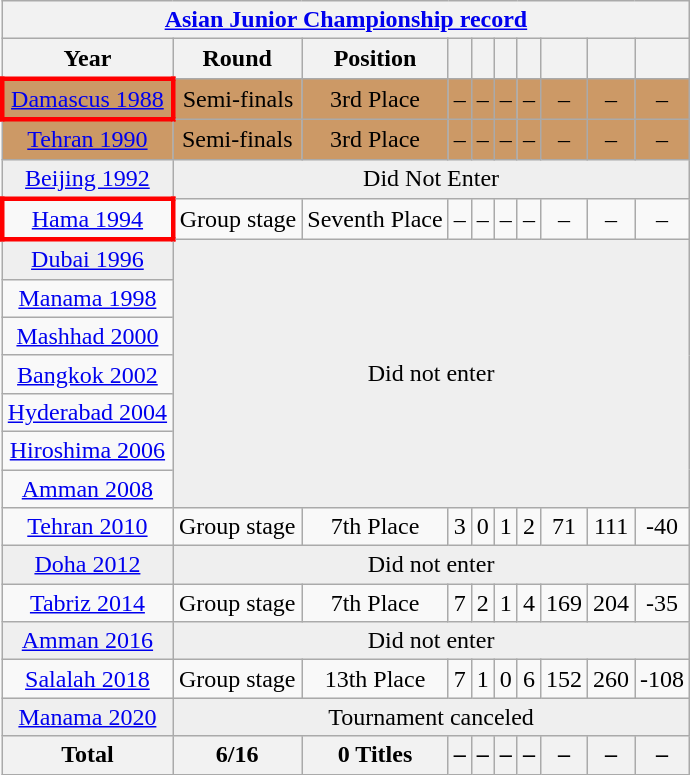<table class="wikitable" style="text-align: center;">
<tr>
<th colspan=10><a href='#'>Asian Junior Championship record</a></th>
</tr>
<tr>
<th>Year</th>
<th>Round</th>
<th>Position</th>
<th></th>
<th></th>
<th></th>
<th></th>
<th></th>
<th></th>
<th></th>
</tr>
<tr bgcolor=cc9966>
<td style="border: 3px solid red"> <a href='#'>Damascus 1988</a></td>
<td>Semi-finals</td>
<td>3rd Place</td>
<td>–</td>
<td>–</td>
<td>–</td>
<td>–</td>
<td>–</td>
<td>–</td>
<td>–</td>
</tr>
<tr bgcolor=cc9966>
<td> <a href='#'>Tehran 1990</a></td>
<td>Semi-finals</td>
<td>3rd Place</td>
<td>–</td>
<td>–</td>
<td>–</td>
<td>–</td>
<td>–</td>
<td>–</td>
<td>–</td>
</tr>
<tr bgcolor="efefef">
<td> <a href='#'>Beijing 1992</a></td>
<td colspan=9 rowspan=1 align=center>Did Not Enter</td>
</tr>
<tr bgcolor=>
<td style="border: 3px solid red"> <a href='#'>Hama 1994</a></td>
<td>Group  stage</td>
<td>Seventh Place</td>
<td>–</td>
<td>–</td>
<td>–</td>
<td>–</td>
<td>–</td>
<td>–</td>
<td>–</td>
</tr>
<tr bgcolor="efefef">
<td> <a href='#'>Dubai 1996</a></td>
<td colspan=9 rowspan=7 align=center>Did not enter</td>
</tr>
<tr bgcolor=>
<td> <a href='#'>Manama 1998</a></td>
</tr>
<tr bgcolor=>
<td> <a href='#'>Mashhad 2000</a></td>
</tr>
<tr bgcolor=>
<td> <a href='#'>Bangkok 2002</a></td>
</tr>
<tr bgcolor=>
<td> <a href='#'>Hyderabad 2004</a></td>
</tr>
<tr bgcolor=>
<td> <a href='#'>Hiroshima 2006</a></td>
</tr>
<tr bgcolor=>
<td> <a href='#'>Amman 2008</a></td>
</tr>
<tr bgcolor=>
<td> <a href='#'>Tehran 2010</a></td>
<td>Group stage</td>
<td>7th Place</td>
<td>3</td>
<td>0</td>
<td>1</td>
<td>2</td>
<td>71</td>
<td>111</td>
<td>-40</td>
</tr>
<tr bgcolor="efefef">
<td> <a href='#'>Doha 2012</a></td>
<td colspan=9 rowspan=1 align=center>Did not enter</td>
</tr>
<tr bgcolor=>
<td> <a href='#'>Tabriz 2014</a></td>
<td>Group stage</td>
<td>7th Place</td>
<td>7</td>
<td>2</td>
<td>1</td>
<td>4</td>
<td>169</td>
<td>204</td>
<td>-35</td>
</tr>
<tr bgcolor= "efefef">
<td> <a href='#'>Amman 2016</a></td>
<td colspan=9 rowspan=1 align=center>Did not enter</td>
</tr>
<tr>
<td> <a href='#'>Salalah 2018</a></td>
<td>Group stage</td>
<td>13th Place</td>
<td>7</td>
<td>1</td>
<td>0</td>
<td>6</td>
<td>152</td>
<td>260</td>
<td>-108</td>
</tr>
<tr bgcolor= "efefef">
<td> <a href='#'>Manama 2020</a></td>
<td colspan=9 align=center>Tournament canceled</td>
</tr>
<tr>
<th>Total</th>
<th>6/16</th>
<th>0 Titles</th>
<th>–</th>
<th>–</th>
<th>–</th>
<th>–</th>
<th>–</th>
<th>–</th>
<th>–</th>
</tr>
</table>
